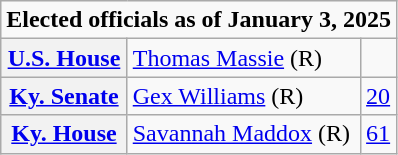<table class=wikitable>
<tr>
<td colspan="3"><strong>Elected officials as of January 3, 2025</strong></td>
</tr>
<tr>
<th scope=row><a href='#'>U.S. House</a></th>
<td><a href='#'>Thomas Massie</a> (R)</td>
<td></td>
</tr>
<tr>
<th scope=row><a href='#'>Ky. Senate</a></th>
<td><a href='#'>Gex Williams</a> (R)</td>
<td><a href='#'>20</a></td>
</tr>
<tr>
<th scope=row><a href='#'>Ky. House</a></th>
<td><a href='#'>Savannah Maddox</a> (R)</td>
<td><a href='#'>61</a></td>
</tr>
</table>
